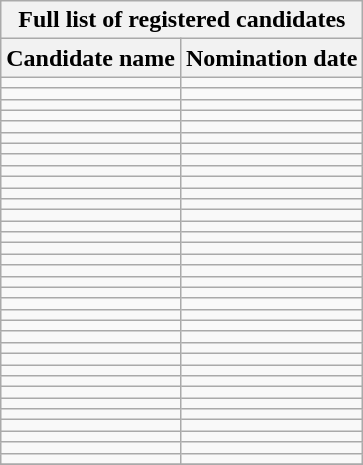<table class="wikitable sortable collapsible collapsed">
<tr>
<th colspan="2">Full list of registered candidates</th>
</tr>
<tr>
<th>Candidate name</th>
<th>Nomination date</th>
</tr>
<tr>
<td></td>
<td></td>
</tr>
<tr>
<td></td>
<td></td>
</tr>
<tr>
<td></td>
<td></td>
</tr>
<tr>
<td></td>
<td></td>
</tr>
<tr>
<td></td>
<td></td>
</tr>
<tr>
<td></td>
<td></td>
</tr>
<tr>
<td></td>
<td></td>
</tr>
<tr>
<td></td>
<td></td>
</tr>
<tr>
<td></td>
<td></td>
</tr>
<tr>
<td></td>
<td></td>
</tr>
<tr>
<td></td>
<td></td>
</tr>
<tr>
<td></td>
<td></td>
</tr>
<tr>
<td></td>
<td></td>
</tr>
<tr>
<td></td>
<td></td>
</tr>
<tr>
<td></td>
<td></td>
</tr>
<tr>
<td></td>
<td></td>
</tr>
<tr>
<td></td>
<td></td>
</tr>
<tr>
<td></td>
<td></td>
</tr>
<tr>
<td></td>
<td></td>
</tr>
<tr>
<td></td>
<td></td>
</tr>
<tr>
<td></td>
<td></td>
</tr>
<tr>
<td></td>
<td></td>
</tr>
<tr>
<td></td>
<td></td>
</tr>
<tr>
<td></td>
<td></td>
</tr>
<tr>
<td></td>
<td></td>
</tr>
<tr>
<td></td>
<td></td>
</tr>
<tr>
<td></td>
<td></td>
</tr>
<tr>
<td></td>
<td></td>
</tr>
<tr>
<td></td>
<td></td>
</tr>
<tr>
<td></td>
<td></td>
</tr>
<tr>
<td></td>
<td></td>
</tr>
<tr>
<td></td>
<td></td>
</tr>
<tr>
<td></td>
<td></td>
</tr>
<tr>
<td></td>
<td></td>
</tr>
<tr>
<td></td>
<td></td>
</tr>
<tr>
</tr>
</table>
